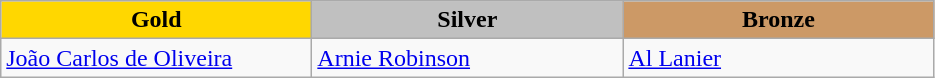<table class="wikitable" style="text-align:left">
<tr align="center">
<td width=200 bgcolor=gold><strong>Gold</strong></td>
<td width=200 bgcolor=silver><strong>Silver</strong></td>
<td width=200 bgcolor=CC9966><strong>Bronze</strong></td>
</tr>
<tr>
<td><a href='#'>João Carlos de Oliveira</a><br><em></em></td>
<td><a href='#'>Arnie Robinson</a><br><em></em></td>
<td><a href='#'>Al Lanier</a><br><em></em></td>
</tr>
</table>
